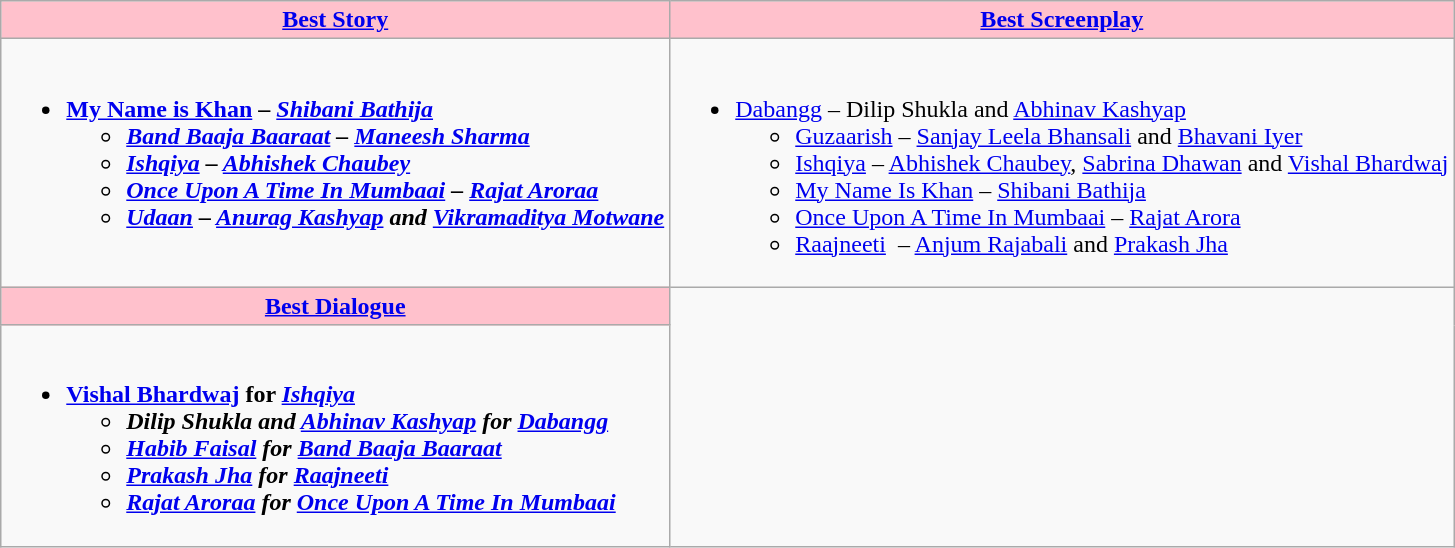<table class=wikitable style="width=150%">
<tr>
<th style="background:#FFC1CC;" ! style="width=50%"><a href='#'>Best Story</a></th>
<th style="background:#FFC1CC;" ! style="width=50%"><a href='#'>Best Screenplay</a></th>
</tr>
<tr>
<td valign="top"><br><ul><li><strong><a href='#'>My Name is Khan</a> – <em><a href='#'>Shibani Bathija</a><strong><em><ul><li><a href='#'>Band Baaja Baaraat</a> – <a href='#'>Maneesh Sharma</a></li><li><a href='#'>Ishqiya</a> – <a href='#'>Abhishek Chaubey</a></li><li><a href='#'>Once Upon A Time In Mumbaai</a> – <a href='#'>Rajat Aroraa</a></li><li><a href='#'>Udaan</a> – <a href='#'>Anurag Kashyap</a> and <a href='#'>Vikramaditya Motwane</a></li></ul></li></ul></td>
<td valign="top"><br><ul><li></strong><a href='#'>Dabangg</a> – </em>Dilip Shukla and <a href='#'>Abhinav Kashyap</a></em></strong><ul><li><a href='#'>Guzaarish</a> – <a href='#'>Sanjay Leela Bhansali</a> and <a href='#'>Bhavani Iyer</a></li><li><a href='#'>Ishqiya</a> – <a href='#'>Abhishek Chaubey</a>, <a href='#'>Sabrina Dhawan</a> and <a href='#'>Vishal Bhardwaj</a></li><li><a href='#'>My Name Is Khan</a> – <a href='#'>Shibani Bathija</a></li><li><a href='#'>Once Upon A Time In Mumbaai</a> – <a href='#'>Rajat Arora</a></li><li><a href='#'>Raajneeti</a>  – <a href='#'>Anjum Rajabali</a> and <a href='#'>Prakash Jha</a></li></ul></li></ul></td>
</tr>
<tr>
<th style="background:#FFC1CC;" ! style="width=50%"><a href='#'>Best Dialogue</a></th>
</tr>
<tr>
<td valign="top"><br><ul><li><strong><a href='#'>Vishal Bhardwaj</a> for <em><a href='#'>Ishqiya</a><strong><em><ul><li>Dilip Shukla and <a href='#'>Abhinav Kashyap</a> for <a href='#'>Dabangg</a></li><li><a href='#'>Habib Faisal</a> for <a href='#'>Band Baaja Baaraat</a></li><li><a href='#'>Prakash Jha</a> for <a href='#'>Raajneeti</a></li><li><a href='#'>Rajat Aroraa</a> for <a href='#'>Once Upon A Time In Mumbaai</a></li></ul></li></ul></td>
</tr>
</table>
